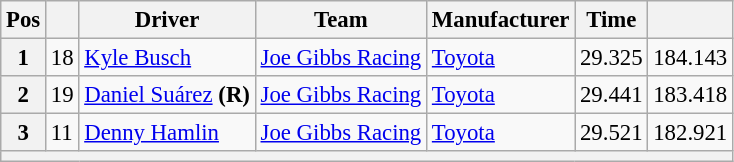<table class="wikitable" style="font-size:95%">
<tr>
<th>Pos</th>
<th></th>
<th>Driver</th>
<th>Team</th>
<th>Manufacturer</th>
<th>Time</th>
<th></th>
</tr>
<tr>
<th>1</th>
<td>18</td>
<td><a href='#'>Kyle Busch</a></td>
<td><a href='#'>Joe Gibbs Racing</a></td>
<td><a href='#'>Toyota</a></td>
<td>29.325</td>
<td>184.143</td>
</tr>
<tr>
<th>2</th>
<td>19</td>
<td><a href='#'>Daniel Suárez</a> <strong>(R)</strong></td>
<td><a href='#'>Joe Gibbs Racing</a></td>
<td><a href='#'>Toyota</a></td>
<td>29.441</td>
<td>183.418</td>
</tr>
<tr>
<th>3</th>
<td>11</td>
<td><a href='#'>Denny Hamlin</a></td>
<td><a href='#'>Joe Gibbs Racing</a></td>
<td><a href='#'>Toyota</a></td>
<td>29.521</td>
<td>182.921</td>
</tr>
<tr>
<th colspan="7"></th>
</tr>
</table>
